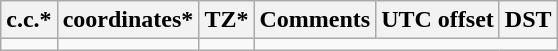<table class="wikitable sortable">
<tr>
<th>c.c.*</th>
<th>coordinates*</th>
<th>TZ*</th>
<th>Comments</th>
<th>UTC offset</th>
<th>DST</th>
</tr>
<tr --->
<td></td>
<td></td>
<td></td>
</tr>
</table>
